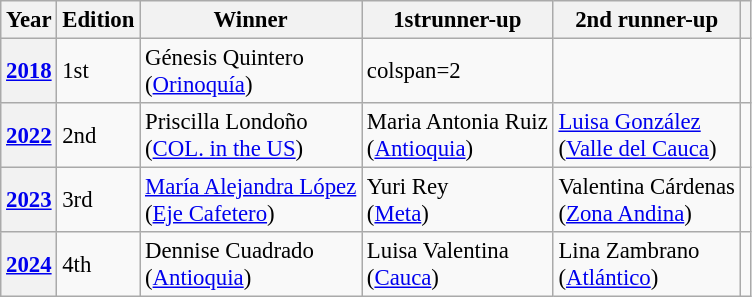<table class="wikitable defaultcenter" style="font-size:95%;">
<tr>
<th>Year</th>
<th>Edition</th>
<th>Winner</th>
<th>1strunner-up</th>
<th>2nd runner-up</th>
<th></th>
</tr>
<tr>
<th><a href='#'>2018</a></th>
<td>1st</td>
<td>Génesis Quintero<br>(<a href='#'>Orinoquía</a>)</td>
<td>colspan=2 </td>
<td></td>
</tr>
<tr>
<th><a href='#'>2022</a></th>
<td>2nd</td>
<td>Priscilla Londoño<br>(<a href='#'>COL. in the US</a>)</td>
<td>Maria Antonia Ruiz<br>(<a href='#'>Antioquia</a>)</td>
<td><a href='#'>Luisa González</a><br>(<a href='#'>Valle del Cauca</a>)</td>
<td></td>
</tr>
<tr>
<th><a href='#'>2023</a></th>
<td>3rd</td>
<td><a href='#'>María Alejandra López</a><br>(<a href='#'>Eje Cafetero</a>)</td>
<td>Yuri Rey<br>(<a href='#'>Meta</a>)</td>
<td>Valentina Cárdenas<br>(<a href='#'>Zona Andina</a>)</td>
<td></td>
</tr>
<tr>
<th><a href='#'>2024</a></th>
<td>4th</td>
<td>Dennise Cuadrado<br>(<a href='#'>Antioquia</a>)</td>
<td>Luisa Valentina<br>(<a href='#'>Cauca</a>)</td>
<td>Lina Zambrano<br>(<a href='#'>Atlántico</a>)</td>
<td></td>
</tr>
</table>
